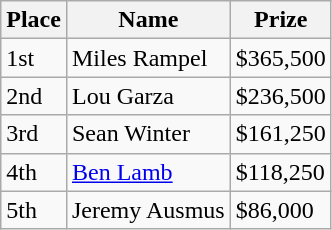<table class="wikitable">
<tr>
<th>Place</th>
<th>Name</th>
<th>Prize</th>
</tr>
<tr>
<td>1st</td>
<td> Miles Rampel</td>
<td>$365,500</td>
</tr>
<tr>
<td>2nd</td>
<td> Lou Garza</td>
<td>$236,500</td>
</tr>
<tr>
<td>3rd</td>
<td> Sean Winter</td>
<td>$161,250</td>
</tr>
<tr>
<td>4th</td>
<td> <a href='#'>Ben Lamb</a></td>
<td>$118,250</td>
</tr>
<tr>
<td>5th</td>
<td> Jeremy Ausmus</td>
<td>$86,000</td>
</tr>
</table>
